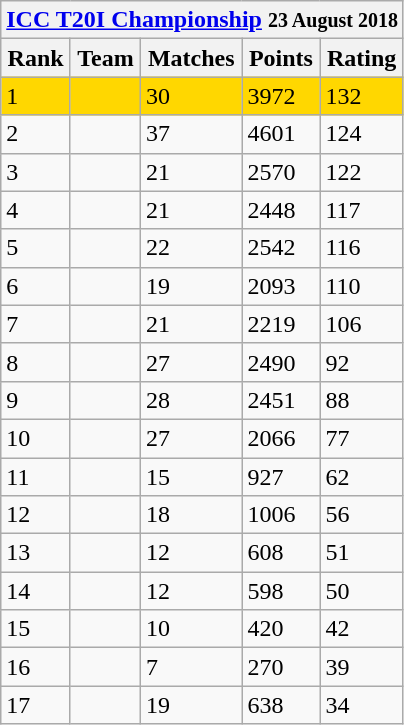<table class="wikitable">
<tr>
<th colspan="5"><a href='#'>ICC T20I Championship</a> <small>23 August 2018</small></th>
</tr>
<tr>
<th>Rank</th>
<th>Team</th>
<th>Matches</th>
<th>Points</th>
<th>Rating</th>
</tr>
<tr style="background:gold">
<td>1</td>
<td style="text-align:left;"></td>
<td>30</td>
<td>3972</td>
<td>132</td>
</tr>
<tr>
<td>2</td>
<td style="text-align:left;"></td>
<td>37</td>
<td>4601</td>
<td>124</td>
</tr>
<tr>
<td>3</td>
<td style="text-align:left;"></td>
<td>21</td>
<td>2570</td>
<td>122</td>
</tr>
<tr>
<td>4</td>
<td style="text-align:left;"></td>
<td>21</td>
<td>2448</td>
<td>117</td>
</tr>
<tr>
<td>5</td>
<td style="text-align:left;"></td>
<td>22</td>
<td>2542</td>
<td>116</td>
</tr>
<tr>
<td>6</td>
<td style="text-align:left;"></td>
<td>19</td>
<td>2093</td>
<td>110</td>
</tr>
<tr>
<td>7</td>
<td style="text-align:left;"></td>
<td>21</td>
<td>2219</td>
<td>106</td>
</tr>
<tr>
<td>8</td>
<td style="text-align:left;"></td>
<td>27</td>
<td>2490</td>
<td>92</td>
</tr>
<tr>
<td>9</td>
<td style="text-align:left;"></td>
<td>28</td>
<td>2451</td>
<td>88</td>
</tr>
<tr>
<td>10</td>
<td style="text-align:left;"></td>
<td>27</td>
<td>2066</td>
<td>77</td>
</tr>
<tr>
<td>11</td>
<td style="text-align:left;"></td>
<td>15</td>
<td>927</td>
<td>62</td>
</tr>
<tr>
<td>12</td>
<td style="text-align:left;"></td>
<td>18</td>
<td>1006</td>
<td>56</td>
</tr>
<tr>
<td>13</td>
<td style="text-align:left;"></td>
<td>12</td>
<td>608</td>
<td>51</td>
</tr>
<tr>
<td>14</td>
<td style="text-align:left;"></td>
<td>12</td>
<td>598</td>
<td>50</td>
</tr>
<tr>
<td>15</td>
<td style="text-align:left;"></td>
<td>10</td>
<td>420</td>
<td>42</td>
</tr>
<tr>
<td>16</td>
<td style="text-align:left;"></td>
<td>7</td>
<td>270</td>
<td>39</td>
</tr>
<tr>
<td>17</td>
<td style="text-align:left;"></td>
<td>19</td>
<td>638</td>
<td>34</td>
</tr>
</table>
